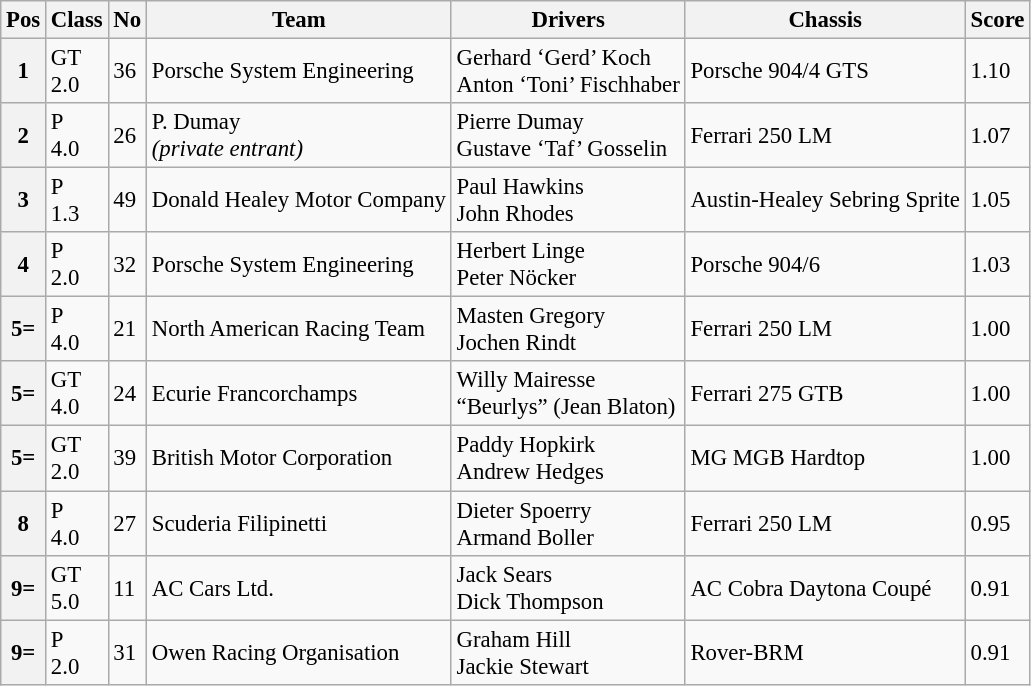<table class="wikitable" style="font-size: 95%;">
<tr>
<th>Pos</th>
<th>Class</th>
<th>No</th>
<th>Team</th>
<th>Drivers</th>
<th>Chassis</th>
<th>Score</th>
</tr>
<tr>
<th>1</th>
<td>GT<br>2.0</td>
<td>36</td>
<td> Porsche System Engineering</td>
<td> Gerhard ‘Gerd’ Koch<br> Anton ‘Toni’ Fischhaber</td>
<td>Porsche 904/4 GTS</td>
<td>1.10</td>
</tr>
<tr>
<th>2</th>
<td>P<br>4.0</td>
<td>26</td>
<td> P. Dumay<br><em>(private entrant)</em></td>
<td> Pierre Dumay<br> Gustave ‘Taf’ Gosselin</td>
<td>Ferrari 250 LM</td>
<td>1.07</td>
</tr>
<tr>
<th>3</th>
<td>P<br>1.3</td>
<td>49</td>
<td> Donald Healey Motor Company</td>
<td> Paul Hawkins<br> John Rhodes</td>
<td>Austin-Healey Sebring Sprite</td>
<td>1.05</td>
</tr>
<tr>
<th>4</th>
<td>P<br>2.0</td>
<td>32</td>
<td> Porsche System Engineering</td>
<td> Herbert Linge<br> Peter Nöcker</td>
<td>Porsche 904/6</td>
<td>1.03</td>
</tr>
<tr>
<th>5=</th>
<td>P<br>4.0</td>
<td>21</td>
<td> North American Racing Team</td>
<td> Masten Gregory<br> Jochen Rindt</td>
<td>Ferrari 250 LM</td>
<td>1.00</td>
</tr>
<tr>
<th>5=</th>
<td>GT<br>4.0</td>
<td>24</td>
<td> Ecurie Francorchamps</td>
<td> Willy Mairesse<br> “Beurlys” (Jean Blaton)</td>
<td>Ferrari 275 GTB</td>
<td>1.00</td>
</tr>
<tr>
<th>5=</th>
<td>GT<br>2.0</td>
<td>39</td>
<td> British Motor Corporation</td>
<td> Paddy Hopkirk<br> Andrew Hedges</td>
<td>MG MGB Hardtop</td>
<td>1.00</td>
</tr>
<tr>
<th>8</th>
<td>P<br>4.0</td>
<td>27</td>
<td> Scuderia Filipinetti</td>
<td> Dieter Spoerry<br> Armand Boller</td>
<td>Ferrari 250 LM</td>
<td>0.95</td>
</tr>
<tr>
<th>9=</th>
<td>GT<br>5.0</td>
<td>11</td>
<td> AC Cars Ltd.</td>
<td> Jack Sears<br> Dick Thompson</td>
<td>AC Cobra Daytona Coupé</td>
<td>0.91</td>
</tr>
<tr>
<th>9=</th>
<td>P<br>2.0</td>
<td>31</td>
<td> Owen Racing Organisation</td>
<td> Graham Hill<br> Jackie Stewart</td>
<td>Rover-BRM</td>
<td>0.91</td>
</tr>
</table>
